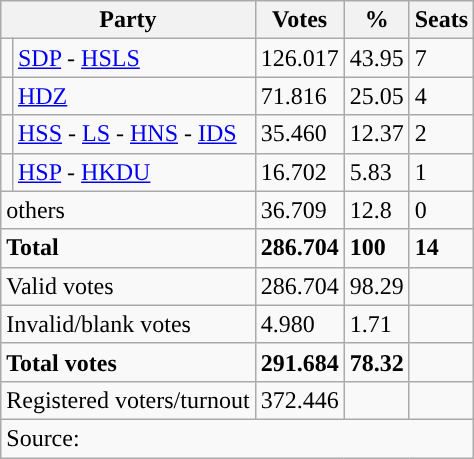<table class="wikitable" style="text-align: left;">
<tr>
<th colspan="2">Party</th>
<th>Votes</th>
<th>%</th>
<th>Seats</th>
</tr>
<tr>
<td style="background-color: "></td>
<td><a href='#'>SDP</a> - <a href='#'>HSLS</a></td>
<td>126.017</td>
<td>43.95</td>
<td>7</td>
</tr>
<tr>
<td style="background-color: "></td>
<td><a href='#'>HDZ</a></td>
<td>71.816</td>
<td>25.05</td>
<td>4</td>
</tr>
<tr>
<td style="background-color: "></td>
<td><a href='#'>HSS</a> - <a href='#'>LS</a> - <a href='#'>HNS</a> - <a href='#'>IDS</a></td>
<td>35.460</td>
<td>12.37</td>
<td>2</td>
</tr>
<tr>
<td style="background-color: "></td>
<td><a href='#'>HSP</a> - <a href='#'>HKDU</a></td>
<td>16.702</td>
<td>5.83</td>
<td>1</td>
</tr>
<tr>
<td colspan="2">others</td>
<td>36.709</td>
<td>12.8</td>
<td>0</td>
</tr>
<tr>
<td colspan="2"><strong>Total</strong></td>
<td><strong>286.704</strong></td>
<td><strong>100</strong></td>
<td><strong>14</strong></td>
</tr>
<tr>
<td colspan="2">Valid votes</td>
<td>286.704</td>
<td>98.29</td>
<td></td>
</tr>
<tr>
<td colspan="2">Invalid/blank votes</td>
<td>4.980</td>
<td>1.71</td>
<td></td>
</tr>
<tr>
<td colspan="2"><strong>Total votes</strong></td>
<td><strong>291.684</strong></td>
<td><strong>78.32</strong></td>
<td></td>
</tr>
<tr>
<td colspan="2">Registered voters/turnout</td>
<td votes14="5343">372.446</td>
<td></td>
<td></td>
</tr>
<tr>
<td colspan="5">Source: </td>
</tr>
</table>
